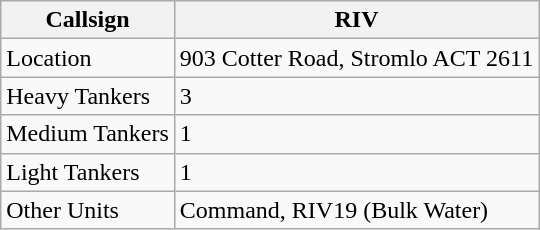<table class="wikitable mw-collapsible">
<tr>
<th>Callsign</th>
<th>RIV</th>
</tr>
<tr>
<td>Location</td>
<td>903 Cotter Road, Stromlo ACT 2611</td>
</tr>
<tr>
<td>Heavy Tankers</td>
<td>3</td>
</tr>
<tr>
<td>Medium Tankers</td>
<td>1</td>
</tr>
<tr>
<td>Light Tankers</td>
<td>1</td>
</tr>
<tr>
<td>Other Units</td>
<td>Command, RIV19 (Bulk Water)</td>
</tr>
</table>
